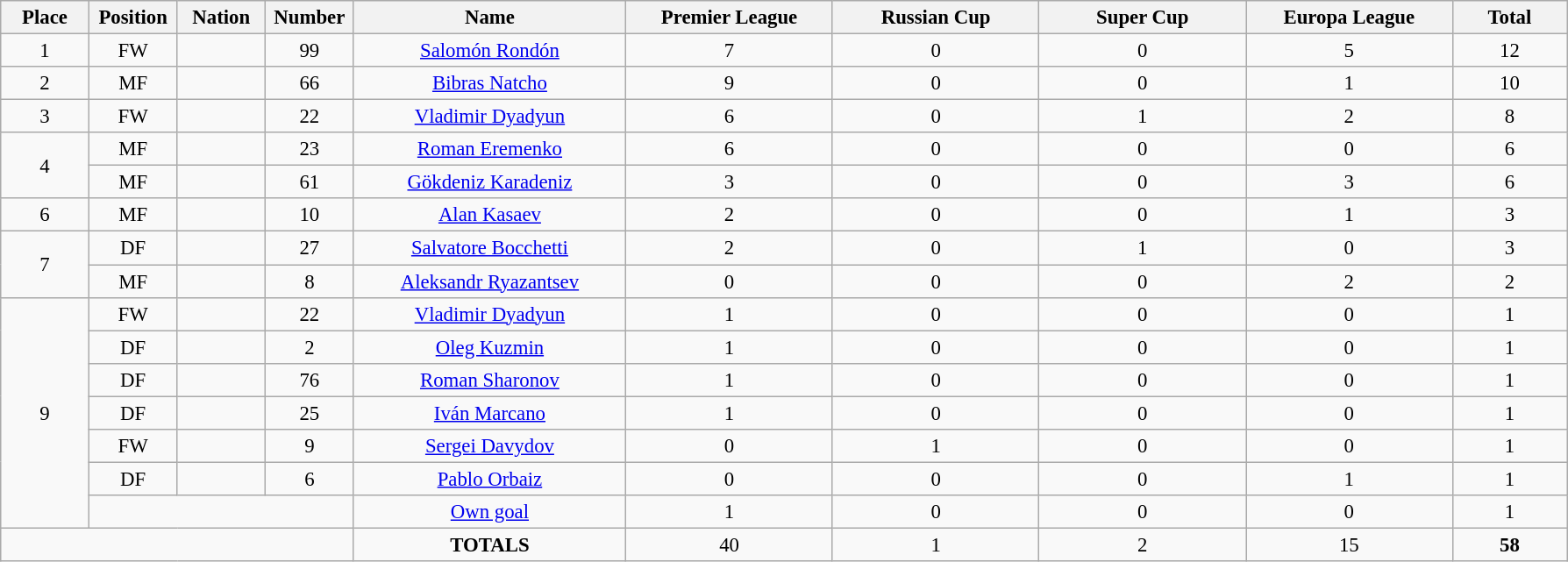<table class="wikitable" style="font-size: 95%; text-align: center;">
<tr>
<th width=60>Place</th>
<th width=60>Position</th>
<th width=60>Nation</th>
<th width=60>Number</th>
<th width=200>Name</th>
<th width=150>Premier League</th>
<th width=150>Russian Cup</th>
<th width=150>Super Cup</th>
<th width=150>Europa League</th>
<th width=80>Total</th>
</tr>
<tr>
<td>1</td>
<td>FW</td>
<td></td>
<td>99</td>
<td><a href='#'>Salomón Rondón</a></td>
<td>7</td>
<td>0</td>
<td>0</td>
<td>5</td>
<td>12</td>
</tr>
<tr>
<td>2</td>
<td>MF</td>
<td></td>
<td>66</td>
<td><a href='#'>Bibras Natcho</a></td>
<td>9</td>
<td>0</td>
<td>0</td>
<td>1</td>
<td>10</td>
</tr>
<tr>
<td>3</td>
<td>FW</td>
<td></td>
<td>22</td>
<td><a href='#'>Vladimir Dyadyun</a></td>
<td>6</td>
<td>0</td>
<td>1</td>
<td>2</td>
<td>8</td>
</tr>
<tr>
<td rowspan="2">4</td>
<td>MF</td>
<td></td>
<td>23</td>
<td><a href='#'>Roman Eremenko</a></td>
<td>6</td>
<td>0</td>
<td>0</td>
<td>0</td>
<td>6</td>
</tr>
<tr>
<td>MF</td>
<td></td>
<td>61</td>
<td><a href='#'>Gökdeniz Karadeniz</a></td>
<td>3</td>
<td>0</td>
<td>0</td>
<td>3</td>
<td>6</td>
</tr>
<tr>
<td>6</td>
<td>MF</td>
<td></td>
<td>10</td>
<td><a href='#'>Alan Kasaev</a></td>
<td>2</td>
<td>0</td>
<td>0</td>
<td>1</td>
<td>3</td>
</tr>
<tr>
<td rowspan="2">7</td>
<td>DF</td>
<td></td>
<td>27</td>
<td><a href='#'>Salvatore Bocchetti</a></td>
<td>2</td>
<td>0</td>
<td>1</td>
<td>0</td>
<td>3</td>
</tr>
<tr>
<td>MF</td>
<td></td>
<td>8</td>
<td><a href='#'>Aleksandr Ryazantsev</a></td>
<td>0</td>
<td>0</td>
<td>0</td>
<td>2</td>
<td>2</td>
</tr>
<tr>
<td rowspan="7">9</td>
<td>FW</td>
<td></td>
<td>22</td>
<td><a href='#'>Vladimir Dyadyun</a></td>
<td>1</td>
<td>0</td>
<td>0</td>
<td>0</td>
<td>1</td>
</tr>
<tr>
<td>DF</td>
<td></td>
<td>2</td>
<td><a href='#'>Oleg Kuzmin</a></td>
<td>1</td>
<td>0</td>
<td>0</td>
<td>0</td>
<td>1</td>
</tr>
<tr>
<td>DF</td>
<td></td>
<td>76</td>
<td><a href='#'>Roman Sharonov</a></td>
<td>1</td>
<td>0</td>
<td>0</td>
<td>0</td>
<td>1</td>
</tr>
<tr>
<td>DF</td>
<td></td>
<td>25</td>
<td><a href='#'>Iván Marcano</a></td>
<td>1</td>
<td>0</td>
<td>0</td>
<td>0</td>
<td>1</td>
</tr>
<tr>
<td>FW</td>
<td></td>
<td>9</td>
<td><a href='#'>Sergei Davydov</a></td>
<td>0</td>
<td>1</td>
<td>0</td>
<td>0</td>
<td>1</td>
</tr>
<tr>
<td>DF</td>
<td></td>
<td>6</td>
<td><a href='#'>Pablo Orbaiz</a></td>
<td>0</td>
<td>0</td>
<td>0</td>
<td>1</td>
<td>1</td>
</tr>
<tr>
<td colspan="3"></td>
<td><a href='#'>Own goal</a></td>
<td>1</td>
<td>0</td>
<td>0</td>
<td>0</td>
<td>1</td>
</tr>
<tr>
<td colspan="4"></td>
<td><strong>TOTALS</strong></td>
<td>40</td>
<td>1</td>
<td>2</td>
<td>15</td>
<td><strong>58</strong></td>
</tr>
</table>
